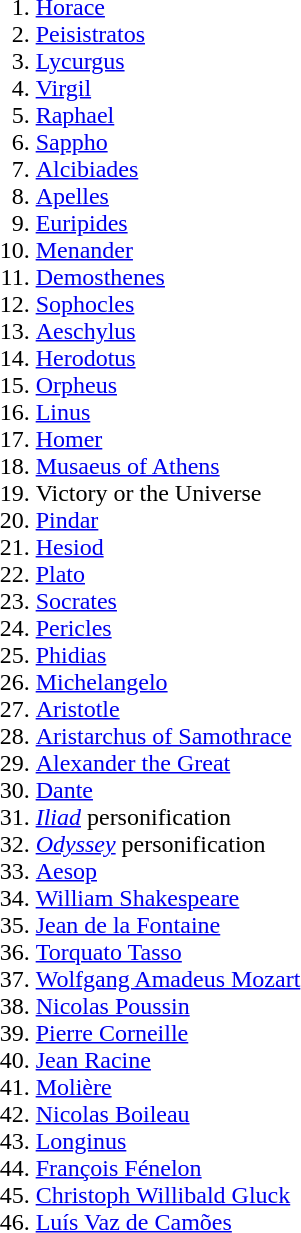<table align=center>
<tr>
<td></td>
<td><br><td><ol><li><a href='#'>Horace</a></li><li><a href='#'>Peisistratos</a></li><li><a href='#'>Lycurgus</a></li><li><a href='#'>Virgil</a></li><li><a href='#'>Raphael</a></li><li><a href='#'>Sappho</a></li><li><a href='#'>Alcibiades</a></li><li><a href='#'>Apelles</a></li><li><a href='#'>Euripides</a></li><li><a href='#'>Menander</a></li><li><a href='#'>Demosthenes</a></li><li><a href='#'>Sophocles</a></li><li><a href='#'>Aeschylus</a></li><li><a href='#'>Herodotus</a></li><li><a href='#'>Orpheus</a></li><li><a href='#'>Linus</a></li><li><a href='#'>Homer</a></li><li><a href='#'>Musaeus of Athens</a></li><li>Victory or the Universe</li><li><a href='#'>Pindar</a></li><li><a href='#'>Hesiod</a></li><li><a href='#'>Plato</a></li><li><a href='#'>Socrates</a></li><li><a href='#'>Pericles</a></li><li><a href='#'>Phidias</a></li><li><a href='#'>Michelangelo</a></li><li><a href='#'>Aristotle</a></li><li><a href='#'>Aristarchus of Samothrace</a></li><li><a href='#'>Alexander the Great</a></li><li><a href='#'>Dante</a></li><li><em><a href='#'>Iliad</a></em> personification</li><li><em><a href='#'>Odyssey</a></em> personification</li><li><a href='#'>Aesop</a></li><li><a href='#'>William Shakespeare</a></li><li><a href='#'>Jean de la Fontaine</a></li><li><a href='#'>Torquato Tasso</a></li><li><a href='#'>Wolfgang Amadeus Mozart</a></li><li><a href='#'>Nicolas Poussin</a></li><li><a href='#'>Pierre Corneille</a></li><li><a href='#'>Jean Racine</a></li><li><a href='#'>Molière</a></li><li><a href='#'>Nicolas Boileau</a></li><li><a href='#'>Longinus</a></li><li><a href='#'>François Fénelon</a></li><li><a href='#'>Christoph Willibald Gluck</a></li><li><a href='#'>Luís Vaz de Camões</a></li></ol></td></td>
</tr>
</table>
